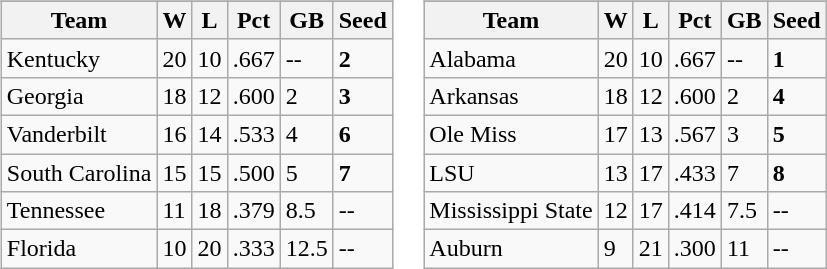<table>
<tr>
<td><br><table class="wikitable">
<tr>
</tr>
<tr>
<th>Team</th>
<th>W</th>
<th>L</th>
<th>Pct</th>
<th>GB</th>
<th>Seed</th>
</tr>
<tr>
<td>Kentucky</td>
<td>20</td>
<td>10</td>
<td>.667</td>
<td>--</td>
<td><strong>2</strong></td>
</tr>
<tr>
<td>Georgia</td>
<td>18</td>
<td>12</td>
<td>.600</td>
<td>2</td>
<td><strong>3</strong></td>
</tr>
<tr>
<td>Vanderbilt</td>
<td>16</td>
<td>14</td>
<td>.533</td>
<td>4</td>
<td><strong>6</strong></td>
</tr>
<tr>
<td>South Carolina</td>
<td>15</td>
<td>15</td>
<td>.500</td>
<td>5</td>
<td><strong>7</strong></td>
</tr>
<tr>
<td>Tennessee</td>
<td>11</td>
<td>18</td>
<td>.379</td>
<td>8.5</td>
<td>--</td>
</tr>
<tr>
<td>Florida</td>
<td>10</td>
<td>20</td>
<td>.333</td>
<td>12.5</td>
<td>--</td>
</tr>
</table>
</td>
<td><br><table class="wikitable">
<tr>
</tr>
<tr>
<th>Team</th>
<th>W</th>
<th>L</th>
<th>Pct</th>
<th>GB</th>
<th>Seed</th>
</tr>
<tr>
<td>Alabama</td>
<td>20</td>
<td>10</td>
<td>.667</td>
<td>--</td>
<td><strong>1</strong></td>
</tr>
<tr>
<td>Arkansas</td>
<td>18</td>
<td>12</td>
<td>.600</td>
<td>2</td>
<td><strong>4</strong></td>
</tr>
<tr>
<td>Ole Miss</td>
<td>17</td>
<td>13</td>
<td>.567</td>
<td>3</td>
<td><strong>5</strong></td>
</tr>
<tr>
<td>LSU</td>
<td>13</td>
<td>17</td>
<td>.433</td>
<td>7</td>
<td><strong>8</strong></td>
</tr>
<tr>
<td>Mississippi State</td>
<td>12</td>
<td>17</td>
<td>.414</td>
<td>7.5</td>
<td>--</td>
</tr>
<tr>
<td>Auburn</td>
<td>9</td>
<td>21</td>
<td>.300</td>
<td>11</td>
<td>--</td>
</tr>
</table>
</td>
</tr>
</table>
